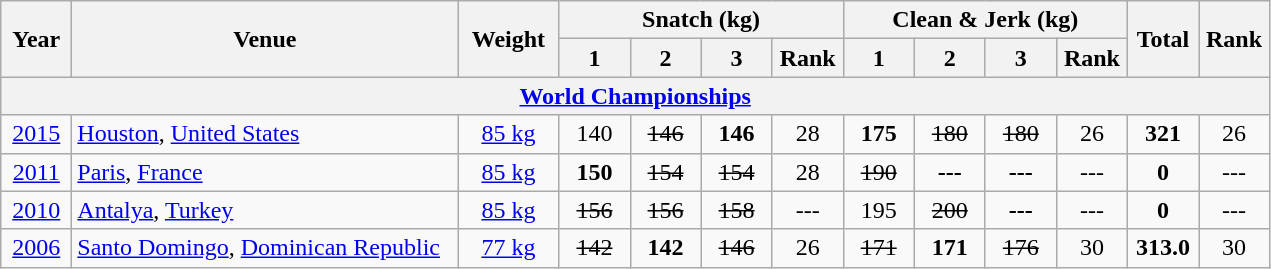<table class = "wikitable" style="text-align:center;">
<tr>
<th rowspan=2 width=40>Year</th>
<th rowspan=2 width=250>Venue</th>
<th rowspan=2 width=60>Weight</th>
<th colspan=4>Snatch (kg)</th>
<th colspan=4>Clean & Jerk (kg)</th>
<th rowspan=2 width=40>Total</th>
<th rowspan=2 width=40>Rank</th>
</tr>
<tr>
<th width=40>1</th>
<th width=40>2</th>
<th width=40>3</th>
<th width=40>Rank</th>
<th width=40>1</th>
<th width=40>2</th>
<th width=40>3</th>
<th width=40>Rank</th>
</tr>
<tr>
<th colspan=13><a href='#'>World Championships</a></th>
</tr>
<tr>
<td><a href='#'>2015</a></td>
<td align=left> <a href='#'>Houston</a>, <a href='#'>United States</a></td>
<td><a href='#'>85 kg</a></td>
<td>140</td>
<td><s>146</s></td>
<td><strong>146</strong></td>
<td>28</td>
<td><strong>175</strong></td>
<td><s>180</s></td>
<td><s>180</s></td>
<td>26</td>
<td><strong>321</strong></td>
<td>26</td>
</tr>
<tr>
<td><a href='#'>2011</a></td>
<td align=left> <a href='#'>Paris</a>, <a href='#'>France</a></td>
<td><a href='#'>85 kg</a></td>
<td><strong>150</strong></td>
<td><s>154</s></td>
<td><s>154</s></td>
<td>28</td>
<td><s>190</s></td>
<td><strong>---</strong></td>
<td><strong>---</strong></td>
<td>---</td>
<td><strong>0</strong></td>
<td>---</td>
</tr>
<tr>
<td><a href='#'>2010</a></td>
<td align=left> <a href='#'>Antalya</a>, <a href='#'>Turkey</a></td>
<td><a href='#'>85 kg</a></td>
<td><s>156</s></td>
<td><s>156</s></td>
<td><s>158</s></td>
<td>---</td>
<td>195</td>
<td><s>200</s></td>
<td><strong>---</strong></td>
<td>---</td>
<td><strong>0</strong></td>
<td>---</td>
</tr>
<tr>
<td><a href='#'>2006</a></td>
<td align=left> <a href='#'>Santo Domingo</a>, <a href='#'>Dominican Republic</a></td>
<td><a href='#'>77 kg</a></td>
<td><s>142</s></td>
<td><strong>142</strong></td>
<td><s>146</s></td>
<td>26</td>
<td><s>171</s></td>
<td><strong>171</strong></td>
<td><s>176</s></td>
<td>30</td>
<td><strong>313.0</strong></td>
<td>30</td>
</tr>
</table>
